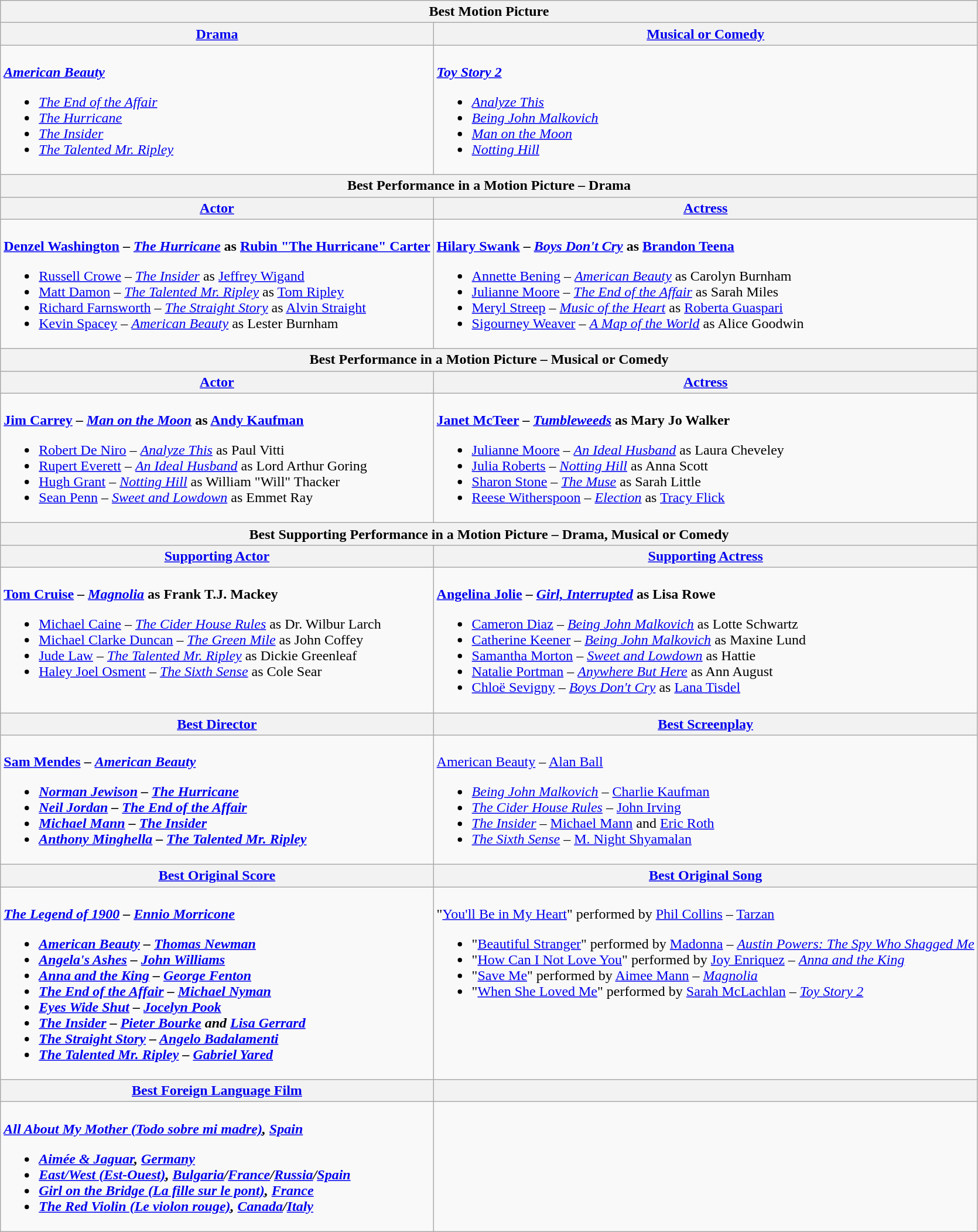<table class="wikitable" style="width=100%">
<tr>
<th colspan="2">Best Motion Picture</th>
</tr>
<tr>
<th style="width=50%"><a href='#'>Drama</a></th>
<th style="width=50%"><a href='#'>Musical or Comedy</a></th>
</tr>
<tr>
<td valign="top"><br><strong><em><a href='#'>American Beauty</a></em></strong><ul><li><em><a href='#'>The End of the Affair</a></em></li><li><em><a href='#'>The Hurricane</a></em></li><li><em><a href='#'>The Insider</a></em></li><li><em><a href='#'>The Talented Mr. Ripley</a></em></li></ul></td>
<td valign="top"><br><strong><em><a href='#'>Toy Story 2</a></em></strong><ul><li><em><a href='#'>Analyze This</a></em></li><li><em><a href='#'>Being John Malkovich</a></em></li><li><em><a href='#'>Man on the Moon</a></em></li><li><em><a href='#'>Notting Hill</a></em></li></ul></td>
</tr>
<tr>
<th colspan="2">Best Performance in a Motion Picture – Drama</th>
</tr>
<tr>
<th><a href='#'>Actor</a></th>
<th><a href='#'>Actress</a></th>
</tr>
<tr>
<td valign="top"><br><strong><a href='#'>Denzel Washington</a> – <em><a href='#'>The Hurricane</a></em> as <a href='#'>Rubin "The Hurricane" Carter</a></strong><ul><li><a href='#'>Russell Crowe</a> – <em><a href='#'>The Insider</a></em> as <a href='#'>Jeffrey Wigand</a></li><li><a href='#'>Matt Damon</a> – <em><a href='#'>The Talented Mr. Ripley</a></em> as <a href='#'>Tom Ripley</a></li><li><a href='#'>Richard Farnsworth</a> – <em><a href='#'>The Straight Story</a></em> as <a href='#'>Alvin Straight</a></li><li><a href='#'>Kevin Spacey</a> – <em><a href='#'>American Beauty</a></em> as Lester Burnham</li></ul></td>
<td valign="top"><br><strong><a href='#'>Hilary Swank</a> – <em><a href='#'>Boys Don't Cry</a></em> as <a href='#'>Brandon Teena</a></strong><ul><li><a href='#'>Annette Bening</a> – <em><a href='#'>American Beauty</a></em> as Carolyn Burnham</li><li><a href='#'>Julianne Moore</a> – <em><a href='#'>The End of the Affair</a></em> as Sarah Miles</li><li><a href='#'>Meryl Streep</a> – <em><a href='#'>Music of the Heart</a></em> as <a href='#'>Roberta Guaspari</a></li><li><a href='#'>Sigourney Weaver</a> – <em><a href='#'>A Map of the World</a></em> as Alice Goodwin</li></ul></td>
</tr>
<tr>
<th colspan="2">Best Performance in a Motion Picture – Musical or Comedy</th>
</tr>
<tr>
<th><a href='#'>Actor</a></th>
<th><a href='#'>Actress</a></th>
</tr>
<tr>
<td valign="top"><br><strong><a href='#'>Jim Carrey</a> – <em><a href='#'>Man on the Moon</a></em> as <a href='#'>Andy Kaufman</a></strong><ul><li><a href='#'>Robert De Niro</a> – <em><a href='#'>Analyze This</a></em> as Paul Vitti</li><li><a href='#'>Rupert Everett</a> – <em><a href='#'>An Ideal Husband</a></em> as Lord Arthur Goring</li><li><a href='#'>Hugh Grant</a> – <em><a href='#'>Notting Hill</a></em> as William "Will" Thacker</li><li><a href='#'>Sean Penn</a> – <em><a href='#'>Sweet and Lowdown</a></em> as Emmet Ray</li></ul></td>
<td valign="top"><br><strong><a href='#'>Janet McTeer</a> – <em><a href='#'>Tumbleweeds</a></em> as Mary Jo Walker</strong><ul><li><a href='#'>Julianne Moore</a> – <em><a href='#'>An Ideal Husband</a></em> as Laura Cheveley</li><li><a href='#'>Julia Roberts</a> – <em><a href='#'>Notting Hill</a></em> as Anna Scott</li><li><a href='#'>Sharon Stone</a> – <em><a href='#'>The Muse</a></em> as Sarah Little</li><li><a href='#'>Reese Witherspoon</a> – <em><a href='#'>Election</a></em> as <a href='#'>Tracy Flick</a></li></ul></td>
</tr>
<tr>
<th colspan="2">Best Supporting Performance in a Motion Picture – Drama, Musical or Comedy</th>
</tr>
<tr>
<th><a href='#'>Supporting Actor</a></th>
<th><a href='#'>Supporting Actress</a></th>
</tr>
<tr>
<td valign="top"><br><strong><a href='#'>Tom Cruise</a> – <em><a href='#'>Magnolia</a></em> as Frank T.J. Mackey</strong><ul><li><a href='#'>Michael Caine</a> – <em><a href='#'>The Cider House Rules</a></em> as Dr. Wilbur Larch</li><li><a href='#'>Michael Clarke Duncan</a> – <em><a href='#'>The Green Mile</a></em> as John Coffey</li><li><a href='#'>Jude Law</a> – <em><a href='#'>The Talented Mr. Ripley</a></em> as Dickie Greenleaf</li><li><a href='#'>Haley Joel Osment</a> – <em><a href='#'>The Sixth Sense</a></em> as Cole Sear</li></ul></td>
<td valign="top"><br><strong><a href='#'>Angelina Jolie</a> – <em><a href='#'>Girl, Interrupted</a></em> as Lisa Rowe</strong><ul><li><a href='#'>Cameron Diaz</a> – <em><a href='#'>Being John Malkovich</a></em> as Lotte Schwartz</li><li><a href='#'>Catherine Keener</a> – <em><a href='#'>Being John Malkovich</a></em> as Maxine Lund</li><li><a href='#'>Samantha Morton</a> – <em><a href='#'>Sweet and Lowdown</a></em> as Hattie</li><li><a href='#'>Natalie Portman</a> – <em><a href='#'>Anywhere But Here</a></em> as Ann August</li><li><a href='#'>Chloë Sevigny</a> – <em><a href='#'>Boys Don't Cry</a></em> as <a href='#'>Lana Tisdel</a></li></ul></td>
</tr>
<tr>
<th><a href='#'>Best Director</a></th>
<th><a href='#'>Best Screenplay</a></th>
</tr>
<tr>
<td valign="top"><br><strong><a href='#'>Sam Mendes</a> – <em><a href='#'>American Beauty</a><strong><em><ul><li><a href='#'>Norman Jewison</a> – </em><a href='#'>The Hurricane</a><em></li><li><a href='#'>Neil Jordan</a> – </em><a href='#'>The End of the Affair</a><em></li><li><a href='#'>Michael Mann</a> – </em><a href='#'>The Insider</a><em></li><li><a href='#'>Anthony Minghella</a> – </em><a href='#'>The Talented Mr. Ripley</a><em></li></ul></td>
<td valign="top"><br></em></strong><a href='#'>American Beauty</a></em> – <a href='#'>Alan Ball</a></strong><ul><li><em><a href='#'>Being John Malkovich</a></em> – <a href='#'>Charlie Kaufman</a></li><li><em><a href='#'>The Cider House Rules</a></em> – <a href='#'>John Irving</a></li><li><em><a href='#'>The Insider</a></em> – <a href='#'>Michael Mann</a> and <a href='#'>Eric Roth</a></li><li><em><a href='#'>The Sixth Sense</a></em> – <a href='#'>M. Night Shyamalan</a></li></ul></td>
</tr>
<tr>
<th><a href='#'>Best Original Score</a></th>
<th><a href='#'>Best Original Song</a></th>
</tr>
<tr>
<td valign="top"><br><strong><em><a href='#'>The Legend of 1900</a><em> – <a href='#'>Ennio Morricone</a><strong><ul><li></em><a href='#'>American Beauty</a><em> – <a href='#'>Thomas Newman</a></li><li></em><a href='#'>Angela's Ashes</a><em> – <a href='#'>John Williams</a></li><li></em><a href='#'>Anna and the King</a><em> – <a href='#'>George Fenton</a></li><li></em><a href='#'>The End of the Affair</a><em> – <a href='#'>Michael Nyman</a></li><li></em><a href='#'>Eyes Wide Shut</a><em> – <a href='#'>Jocelyn Pook</a></li><li></em><a href='#'>The Insider</a><em> – <a href='#'>Pieter Bourke</a> and <a href='#'>Lisa Gerrard</a></li><li></em><a href='#'>The Straight Story</a><em> – <a href='#'>Angelo Badalamenti</a></li><li></em><a href='#'>The Talented Mr. Ripley</a><em> – <a href='#'>Gabriel Yared</a></li></ul></td>
<td valign="top"><br></strong>"<a href='#'>You'll Be in My Heart</a>" performed by <a href='#'>Phil Collins</a> – </em><a href='#'>Tarzan</a></em></strong><ul><li>"<a href='#'>Beautiful Stranger</a>" performed by <a href='#'>Madonna</a> – <em><a href='#'>Austin Powers: The Spy Who Shagged Me</a></em></li><li>"<a href='#'>How Can I Not Love You</a>" performed by <a href='#'>Joy Enriquez</a> – <em><a href='#'>Anna and the King</a></em></li><li>"<a href='#'>Save Me</a>" performed by <a href='#'>Aimee Mann</a> – <em><a href='#'>Magnolia</a></em></li><li>"<a href='#'>When She Loved Me</a>" performed by <a href='#'>Sarah McLachlan</a> – <em><a href='#'>Toy Story 2</a></em></li></ul></td>
</tr>
<tr>
<th><a href='#'>Best Foreign Language Film</a></th>
<th></th>
</tr>
<tr>
<td valign="top"><br><strong><em><a href='#'>All About My Mother (Todo sobre mi madre)</a><em>, <a href='#'>Spain</a><strong><ul><li></em><a href='#'>Aimée & Jaguar</a><em>, <a href='#'>Germany</a></li><li></em><a href='#'>East/West (Est-Ouest)</a><em>, <a href='#'>Bulgaria</a>/<a href='#'>France</a>/<a href='#'>Russia</a>/<a href='#'>Spain</a></li><li></em><a href='#'>Girl on the Bridge (La fille sur le pont)</a><em>, <a href='#'>France</a></li><li></em><a href='#'>The Red Violin (Le violon rouge)</a><em>, <a href='#'>Canada</a>/<a href='#'>Italy</a></li></ul></td>
<td></td>
</tr>
</table>
